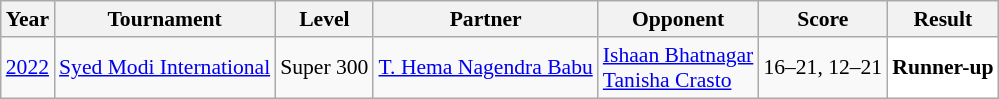<table class="sortable wikitable" style="font-size: 90%;">
<tr>
<th>Year</th>
<th>Tournament</th>
<th>Level</th>
<th>Partner</th>
<th>Opponent</th>
<th>Score</th>
<th>Result</th>
</tr>
<tr>
<td align="center"><a href='#'>2022</a></td>
<td align="left"><a href='#'>Syed Modi International</a></td>
<td align="left">Super 300</td>
<td align="left"> <a href='#'>T. Hema Nagendra Babu</a></td>
<td align="left"> <a href='#'>Ishaan Bhatnagar</a><br> <a href='#'>Tanisha Crasto</a></td>
<td align="left">16–21, 12–21</td>
<td style="text-align:left; background:white"> <strong>Runner-up</strong></td>
</tr>
</table>
